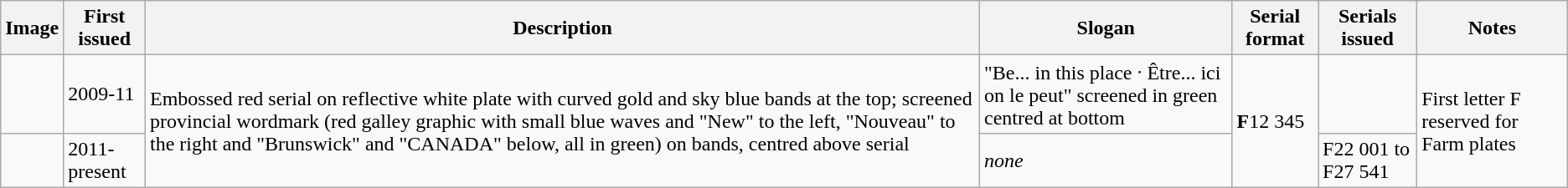<table class="wikitable">
<tr>
<th>Image</th>
<th>First issued</th>
<th>Description</th>
<th>Slogan</th>
<th>Serial format</th>
<th>Serials issued</th>
<th>Notes</th>
</tr>
<tr>
<td></td>
<td>2009-11</td>
<td rowspan="2">Embossed red serial on reflective white plate with curved gold and sky blue bands at the top; screened provincial wordmark (red galley graphic with small blue waves and "New" to the left, "Nouveau" to the right and "Brunswick" and "CANADA" below, all in green) on bands, centred above serial</td>
<td>"Be... in this place  ᐧ  Être... ici on le peut" screened in green centred at bottom</td>
<td rowspan="2"><strong>F</strong>12 345</td>
<td></td>
<td rowspan="2">First letter F reserved for Farm plates</td>
</tr>
<tr>
<td></td>
<td>2011-present</td>
<td><em>none</em></td>
<td>F22 001 to F27 541 </td>
</tr>
</table>
